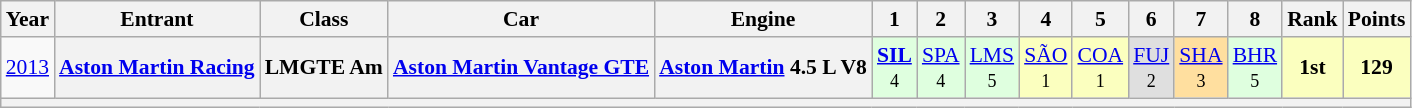<table class="wikitable" style="text-align:center; font-size:90%">
<tr>
<th>Year</th>
<th>Entrant</th>
<th>Class</th>
<th>Car</th>
<th>Engine</th>
<th>1</th>
<th>2</th>
<th>3</th>
<th>4</th>
<th>5</th>
<th>6</th>
<th>7</th>
<th>8</th>
<th>Rank</th>
<th>Points</th>
</tr>
<tr>
<td><a href='#'>2013</a></td>
<th><a href='#'>Aston Martin Racing</a></th>
<th>LMGTE Am</th>
<th><a href='#'>Aston Martin Vantage GTE</a></th>
<th><a href='#'>Aston Martin</a> 4.5 L V8</th>
<td style="background:#DFFFDF;"><strong><a href='#'>SIL</a></strong><br><small>4</small></td>
<td style="background:#DFFFDF;"><a href='#'>SPA</a><br><small>4</small></td>
<td style="background:#DFFFDF;"><a href='#'>LMS</a><br><small>5</small></td>
<td style="background:#FBFFBF;"><a href='#'>SÃO</a><br><small>1</small></td>
<td style="background:#FBFFBF;"><a href='#'>COA</a><br><small>1</small></td>
<td style="background:#DFDFDF;"><a href='#'>FUJ</a><br><small>2</small></td>
<td style="background:#FFDF9F;"><a href='#'>SHA</a><br><small>3</small></td>
<td style="background:#DFFFDF;"><a href='#'>BHR</a><br><small>5</small></td>
<th style="background:#FBFFBF;">1st</th>
<th style="background:#FBFFBF;">129</th>
</tr>
<tr>
<th colspan="15"></th>
</tr>
</table>
